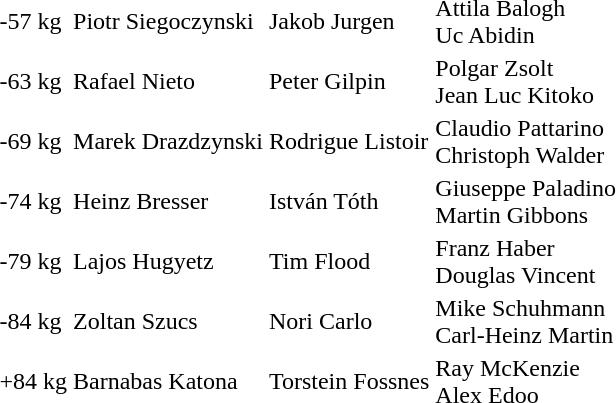<table>
<tr>
<td>-57 kg</td>
<td>Piotr Siegoczynski </td>
<td>Jakob Jurgen </td>
<td>Attila Balogh <br>Uc Abidin </td>
</tr>
<tr>
<td>-63 kg</td>
<td>Rafael Nieto </td>
<td>Peter Gilpin </td>
<td>Polgar Zsolt <br>Jean Luc Kitoko </td>
</tr>
<tr>
<td>-69 kg</td>
<td>Marek Drazdzynski </td>
<td>Rodrigue Listoir </td>
<td>Claudio Pattarino <br>Christoph Walder </td>
</tr>
<tr>
<td>-74 kg</td>
<td>Heinz Bresser </td>
<td>István Tóth </td>
<td>Giuseppe Paladino <br>Martin Gibbons </td>
</tr>
<tr>
<td>-79 kg</td>
<td>Lajos Hugyetz </td>
<td>Tim Flood </td>
<td>Franz Haber <br>Douglas Vincent </td>
</tr>
<tr>
<td>-84 kg</td>
<td>Zoltan Szucs </td>
<td>Nori Carlo </td>
<td>Mike Schuhmann <br>Carl-Heinz Martin </td>
</tr>
<tr>
<td>+84 kg</td>
<td>Barnabas Katona </td>
<td>Torstein Fossnes </td>
<td>Ray McKenzie <br>Alex Edoo </td>
</tr>
<tr>
</tr>
</table>
